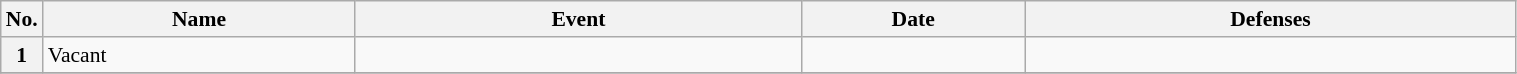<table class="wikitable" style="width:80%; font-size:90%">
<tr>
<th style= width:1%;">No.</th>
<th style= width:21%;">Name</th>
<th style= width:30%;">Event</th>
<th style=width:15%;">Date</th>
<th style= width:40%;">Defenses</th>
</tr>
<tr>
<th>1</th>
<td align=left>Vacant</td>
<td align=left><br></td>
<td align=center></td>
<td align=center></td>
</tr>
<tr>
</tr>
</table>
